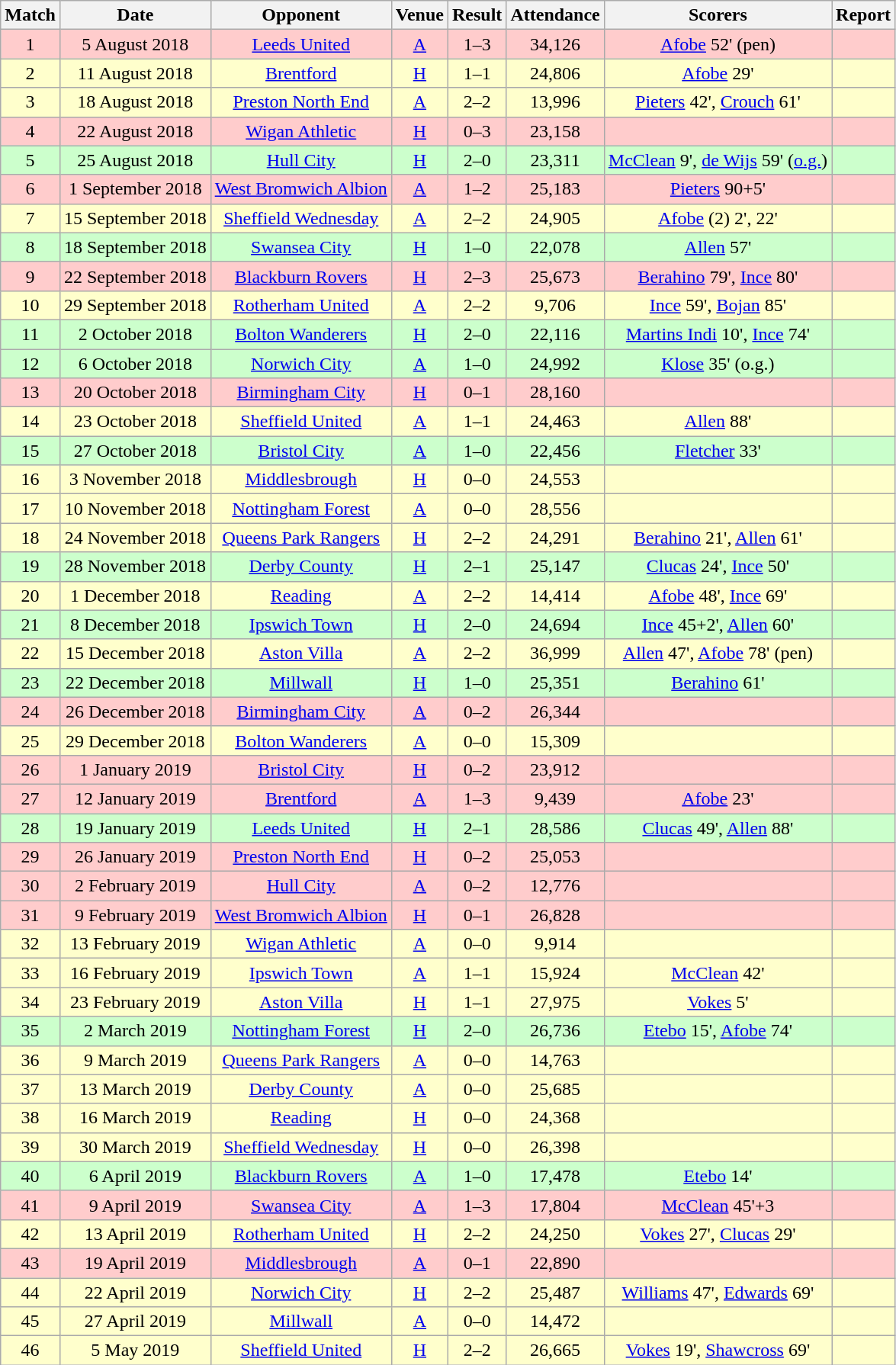<table class="wikitable" style="font-size:100%; text-align:center">
<tr>
<th>Match</th>
<th>Date</th>
<th>Opponent</th>
<th>Venue</th>
<th>Result</th>
<th>Attendance</th>
<th>Scorers</th>
<th>Report</th>
</tr>
<tr bgcolor=FFCCCC>
<td>1</td>
<td>5 August 2018</td>
<td><a href='#'>Leeds United</a></td>
<td><a href='#'>A</a></td>
<td>1–3</td>
<td>34,126</td>
<td><a href='#'>Afobe</a> 52' (pen)</td>
<td></td>
</tr>
<tr id="Stoke City v Brentford" bgcolor=FFFFCC>
<td>2</td>
<td>11 August 2018</td>
<td><a href='#'>Brentford</a></td>
<td><a href='#'>H</a></td>
<td>1–1</td>
<td>24,806</td>
<td><a href='#'>Afobe</a> 29'</td>
<td></td>
</tr>
<tr bgcolor=FFFFCC>
<td>3</td>
<td>18 August 2018</td>
<td><a href='#'>Preston North End</a></td>
<td><a href='#'>A</a></td>
<td>2–2</td>
<td>13,996</td>
<td><a href='#'>Pieters</a> 42', <a href='#'>Crouch</a> 61'</td>
<td></td>
</tr>
<tr bgcolor=FFCCCC>
<td>4</td>
<td>22 August 2018</td>
<td><a href='#'>Wigan Athletic</a></td>
<td><a href='#'>H</a></td>
<td>0–3</td>
<td>23,158</td>
<td></td>
<td></td>
</tr>
<tr bgcolor=CCFFCC>
<td>5</td>
<td>25 August 2018</td>
<td><a href='#'>Hull City</a></td>
<td><a href='#'>H</a></td>
<td>2–0</td>
<td>23,311</td>
<td><a href='#'>McClean</a> 9', <a href='#'>de Wijs</a> 59' (<a href='#'>o.g.</a>)</td>
<td></td>
</tr>
<tr bgcolor=FFCCCC>
<td>6</td>
<td>1 September 2018</td>
<td><a href='#'>West Bromwich Albion</a></td>
<td><a href='#'>A</a></td>
<td>1–2</td>
<td>25,183</td>
<td><a href='#'>Pieters</a> 90+5'</td>
<td></td>
</tr>
<tr bgcolor=FFFFCC>
<td>7</td>
<td>15 September 2018</td>
<td><a href='#'>Sheffield Wednesday</a></td>
<td><a href='#'>A</a></td>
<td>2–2</td>
<td>24,905</td>
<td><a href='#'>Afobe</a> (2) 2', 22'</td>
<td></td>
</tr>
<tr bgcolor=CCFFCC>
<td>8</td>
<td>18 September 2018</td>
<td><a href='#'>Swansea City</a></td>
<td><a href='#'>H</a></td>
<td>1–0</td>
<td>22,078</td>
<td><a href='#'>Allen</a> 57'</td>
<td></td>
</tr>
<tr bgcolor=FFCCCC>
<td>9</td>
<td>22 September 2018</td>
<td><a href='#'>Blackburn Rovers</a></td>
<td><a href='#'>H</a></td>
<td>2–3</td>
<td>25,673</td>
<td><a href='#'>Berahino</a> 79', <a href='#'>Ince</a> 80'</td>
<td></td>
</tr>
<tr bgcolor=FFFFCC>
<td>10</td>
<td>29 September 2018</td>
<td><a href='#'>Rotherham United</a></td>
<td><a href='#'>A</a></td>
<td>2–2</td>
<td>9,706</td>
<td><a href='#'>Ince</a> 59', <a href='#'>Bojan</a> 85'</td>
<td></td>
</tr>
<tr bgcolor=CCFFCC>
<td>11</td>
<td>2 October 2018</td>
<td><a href='#'>Bolton Wanderers</a></td>
<td><a href='#'>H</a></td>
<td>2–0</td>
<td>22,116</td>
<td><a href='#'>Martins Indi</a> 10', <a href='#'>Ince</a> 74'</td>
<td></td>
</tr>
<tr bgcolor=CCFFCC>
<td>12</td>
<td>6 October 2018</td>
<td><a href='#'>Norwich City</a></td>
<td><a href='#'>A</a></td>
<td>1–0</td>
<td>24,992</td>
<td><a href='#'>Klose</a> 35' (o.g.)</td>
<td></td>
</tr>
<tr bgcolor=FFCCCC>
<td>13</td>
<td>20 October 2018</td>
<td><a href='#'>Birmingham City</a></td>
<td><a href='#'>H</a></td>
<td>0–1</td>
<td>28,160</td>
<td></td>
<td></td>
</tr>
<tr bgcolor=FFFFCC>
<td>14</td>
<td>23 October 2018</td>
<td><a href='#'>Sheffield United</a></td>
<td><a href='#'>A</a></td>
<td>1–1</td>
<td>24,463</td>
<td><a href='#'>Allen</a> 88'</td>
<td></td>
</tr>
<tr bgcolor=CCFFCC>
<td>15</td>
<td>27 October 2018</td>
<td><a href='#'>Bristol City</a></td>
<td><a href='#'>A</a></td>
<td>1–0</td>
<td>22,456</td>
<td><a href='#'>Fletcher</a> 33'</td>
<td></td>
</tr>
<tr bgcolor=FFFFCC>
<td>16</td>
<td>3 November 2018</td>
<td><a href='#'>Middlesbrough</a></td>
<td><a href='#'>H</a></td>
<td>0–0</td>
<td>24,553</td>
<td></td>
<td></td>
</tr>
<tr bgcolor=FFFFCC>
<td>17</td>
<td>10 November 2018</td>
<td><a href='#'>Nottingham Forest</a></td>
<td><a href='#'>A</a></td>
<td>0–0</td>
<td>28,556</td>
<td></td>
<td></td>
</tr>
<tr bgcolor=FFFFCC>
<td>18</td>
<td>24 November 2018</td>
<td><a href='#'>Queens Park Rangers</a></td>
<td><a href='#'>H</a></td>
<td>2–2</td>
<td>24,291</td>
<td><a href='#'>Berahino</a> 21', <a href='#'>Allen</a> 61'</td>
<td></td>
</tr>
<tr bgcolor=CCFFCC>
<td>19</td>
<td>28 November 2018</td>
<td><a href='#'>Derby County</a></td>
<td><a href='#'>H</a></td>
<td>2–1</td>
<td>25,147</td>
<td><a href='#'>Clucas</a> 24', <a href='#'>Ince</a> 50'</td>
<td></td>
</tr>
<tr bgcolor=FFFFCC>
<td>20</td>
<td>1 December 2018</td>
<td><a href='#'>Reading</a></td>
<td><a href='#'>A</a></td>
<td>2–2</td>
<td>14,414</td>
<td><a href='#'>Afobe</a> 48', <a href='#'>Ince</a> 69'</td>
<td></td>
</tr>
<tr bgcolor=CCFFCC>
<td>21</td>
<td>8 December 2018</td>
<td><a href='#'>Ipswich Town</a></td>
<td><a href='#'>H</a></td>
<td>2–0</td>
<td>24,694</td>
<td><a href='#'>Ince</a> 45+2', <a href='#'>Allen</a> 60'</td>
<td></td>
</tr>
<tr bgcolor=FFFFCC>
<td>22</td>
<td>15 December 2018</td>
<td><a href='#'>Aston Villa</a></td>
<td><a href='#'>A</a></td>
<td>2–2</td>
<td>36,999</td>
<td><a href='#'>Allen</a> 47', <a href='#'>Afobe</a> 78' (pen)</td>
<td></td>
</tr>
<tr bgcolor=CCFFCC>
<td>23</td>
<td>22 December 2018</td>
<td><a href='#'>Millwall</a></td>
<td><a href='#'>H</a></td>
<td>1–0</td>
<td>25,351</td>
<td><a href='#'>Berahino</a> 61'</td>
<td></td>
</tr>
<tr bgcolor=FFCCCC>
<td>24</td>
<td>26 December 2018</td>
<td><a href='#'>Birmingham City</a></td>
<td><a href='#'>A</a></td>
<td>0–2</td>
<td>26,344</td>
<td></td>
<td></td>
</tr>
<tr bgcolor=FFFFCC>
<td>25</td>
<td>29 December 2018</td>
<td><a href='#'>Bolton Wanderers</a></td>
<td><a href='#'>A</a></td>
<td>0–0</td>
<td>15,309</td>
<td></td>
<td></td>
</tr>
<tr bgcolor=FFCCCC>
<td>26</td>
<td>1 January 2019</td>
<td><a href='#'>Bristol City</a></td>
<td><a href='#'>H</a></td>
<td>0–2</td>
<td>23,912</td>
<td></td>
<td></td>
</tr>
<tr bgcolor=FFCCCC>
<td>27</td>
<td>12 January 2019</td>
<td><a href='#'>Brentford</a></td>
<td><a href='#'>A</a></td>
<td>1–3</td>
<td>9,439</td>
<td><a href='#'>Afobe</a> 23'</td>
<td></td>
</tr>
<tr bgcolor=CCFFCC>
<td>28</td>
<td>19 January 2019</td>
<td><a href='#'>Leeds United</a></td>
<td><a href='#'>H</a></td>
<td>2–1</td>
<td>28,586</td>
<td><a href='#'>Clucas</a> 49', <a href='#'>Allen</a> 88'</td>
<td></td>
</tr>
<tr bgcolor=FFCCCC>
<td>29</td>
<td>26 January 2019</td>
<td><a href='#'>Preston North End</a></td>
<td><a href='#'>H</a></td>
<td>0–2</td>
<td>25,053</td>
<td></td>
<td></td>
</tr>
<tr bgcolor=FFCCCC>
<td>30</td>
<td>2 February 2019</td>
<td><a href='#'>Hull City</a></td>
<td><a href='#'>A</a></td>
<td>0–2</td>
<td>12,776</td>
<td></td>
<td></td>
</tr>
<tr bgcolor=FFCCCC>
<td>31</td>
<td>9 February 2019</td>
<td><a href='#'>West Bromwich Albion</a></td>
<td><a href='#'>H</a></td>
<td>0–1</td>
<td>26,828</td>
<td></td>
<td></td>
</tr>
<tr bgcolor=FFFFCC>
<td>32</td>
<td>13 February 2019</td>
<td><a href='#'>Wigan Athletic</a></td>
<td><a href='#'>A</a></td>
<td>0–0</td>
<td>9,914</td>
<td></td>
<td></td>
</tr>
<tr bgcolor=FFFFCC>
<td>33</td>
<td>16 February 2019</td>
<td><a href='#'>Ipswich Town</a></td>
<td><a href='#'>A</a></td>
<td>1–1</td>
<td>15,924</td>
<td><a href='#'>McClean</a> 42'</td>
<td></td>
</tr>
<tr bgcolor=FFFFCC>
<td>34</td>
<td>23 February 2019</td>
<td><a href='#'>Aston Villa</a></td>
<td><a href='#'>H</a></td>
<td>1–1</td>
<td>27,975</td>
<td><a href='#'>Vokes</a> 5'</td>
<td></td>
</tr>
<tr bgcolor=CCFFCC>
<td>35</td>
<td>2 March 2019</td>
<td><a href='#'>Nottingham Forest</a></td>
<td><a href='#'>H</a></td>
<td>2–0</td>
<td>26,736</td>
<td><a href='#'>Etebo</a> 15', <a href='#'>Afobe</a> 74'</td>
<td></td>
</tr>
<tr bgcolor=FFFFCC>
<td>36</td>
<td>9 March 2019</td>
<td><a href='#'>Queens Park Rangers</a></td>
<td><a href='#'>A</a></td>
<td>0–0</td>
<td>14,763</td>
<td></td>
<td></td>
</tr>
<tr bgcolor=FFFFCC>
<td>37</td>
<td>13 March 2019</td>
<td><a href='#'>Derby County</a></td>
<td><a href='#'>A</a></td>
<td>0–0</td>
<td>25,685</td>
<td></td>
<td></td>
</tr>
<tr bgcolor=FFFFCC>
<td>38</td>
<td>16 March 2019</td>
<td><a href='#'>Reading</a></td>
<td><a href='#'>H</a></td>
<td>0–0</td>
<td>24,368</td>
<td></td>
<td></td>
</tr>
<tr bgcolor=FFFFCC>
<td>39</td>
<td>30 March 2019</td>
<td><a href='#'>Sheffield Wednesday</a></td>
<td><a href='#'>H</a></td>
<td>0–0</td>
<td>26,398</td>
<td></td>
<td></td>
</tr>
<tr bgcolor=CCFFCC>
<td>40</td>
<td>6 April 2019</td>
<td><a href='#'>Blackburn Rovers</a></td>
<td><a href='#'>A</a></td>
<td>1–0</td>
<td>17,478</td>
<td><a href='#'>Etebo</a> 14'</td>
<td></td>
</tr>
<tr bgcolor=FFCCCC>
<td>41</td>
<td>9 April 2019</td>
<td><a href='#'>Swansea City</a></td>
<td><a href='#'>A</a></td>
<td>1–3</td>
<td>17,804</td>
<td><a href='#'>McClean</a> 45'+3</td>
<td></td>
</tr>
<tr bgcolor=FFFFCC>
<td>42</td>
<td>13 April 2019</td>
<td><a href='#'>Rotherham United</a></td>
<td><a href='#'>H</a></td>
<td>2–2</td>
<td>24,250</td>
<td><a href='#'>Vokes</a> 27', <a href='#'>Clucas</a> 29'</td>
<td></td>
</tr>
<tr bgcolor=FFCCCC>
<td>43</td>
<td>19 April 2019</td>
<td><a href='#'>Middlesbrough</a></td>
<td><a href='#'>A</a></td>
<td>0–1</td>
<td>22,890</td>
<td></td>
<td></td>
</tr>
<tr bgcolor=FFFFCC>
<td>44</td>
<td>22 April 2019</td>
<td><a href='#'>Norwich City</a></td>
<td><a href='#'>H</a></td>
<td>2–2</td>
<td>25,487</td>
<td><a href='#'>Williams</a> 47', <a href='#'>Edwards</a> 69'</td>
<td></td>
</tr>
<tr bgcolor=FFFFCC>
<td>45</td>
<td>27 April 2019</td>
<td><a href='#'>Millwall</a></td>
<td><a href='#'>A</a></td>
<td>0–0</td>
<td>14,472</td>
<td></td>
<td></td>
</tr>
<tr bgcolor=FFFFCC>
<td>46</td>
<td>5 May 2019</td>
<td><a href='#'>Sheffield United</a></td>
<td><a href='#'>H</a></td>
<td>2–2</td>
<td>26,665</td>
<td><a href='#'>Vokes</a> 19', <a href='#'>Shawcross</a> 69'</td>
<td></td>
</tr>
</table>
